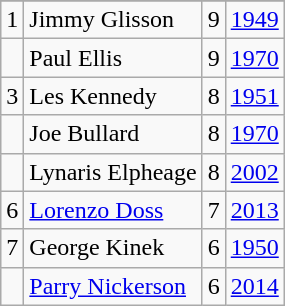<table class="wikitable">
<tr>
</tr>
<tr>
<td>1</td>
<td>Jimmy Glisson</td>
<td>9</td>
<td><a href='#'>1949</a></td>
</tr>
<tr>
<td></td>
<td>Paul Ellis</td>
<td>9</td>
<td><a href='#'>1970</a></td>
</tr>
<tr>
<td>3</td>
<td>Les Kennedy</td>
<td>8</td>
<td><a href='#'>1951</a></td>
</tr>
<tr>
<td></td>
<td>Joe Bullard</td>
<td>8</td>
<td><a href='#'>1970</a></td>
</tr>
<tr>
<td></td>
<td>Lynaris Elpheage</td>
<td>8</td>
<td><a href='#'>2002</a></td>
</tr>
<tr>
<td>6</td>
<td><a href='#'>Lorenzo Doss</a></td>
<td>7</td>
<td><a href='#'>2013</a></td>
</tr>
<tr>
<td>7</td>
<td>George Kinek</td>
<td>6</td>
<td><a href='#'>1950</a></td>
</tr>
<tr>
<td></td>
<td><a href='#'>Parry Nickerson</a></td>
<td>6</td>
<td><a href='#'>2014</a></td>
</tr>
</table>
